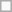<table class=wikitable>
<tr>
<td> </td>
</tr>
</table>
